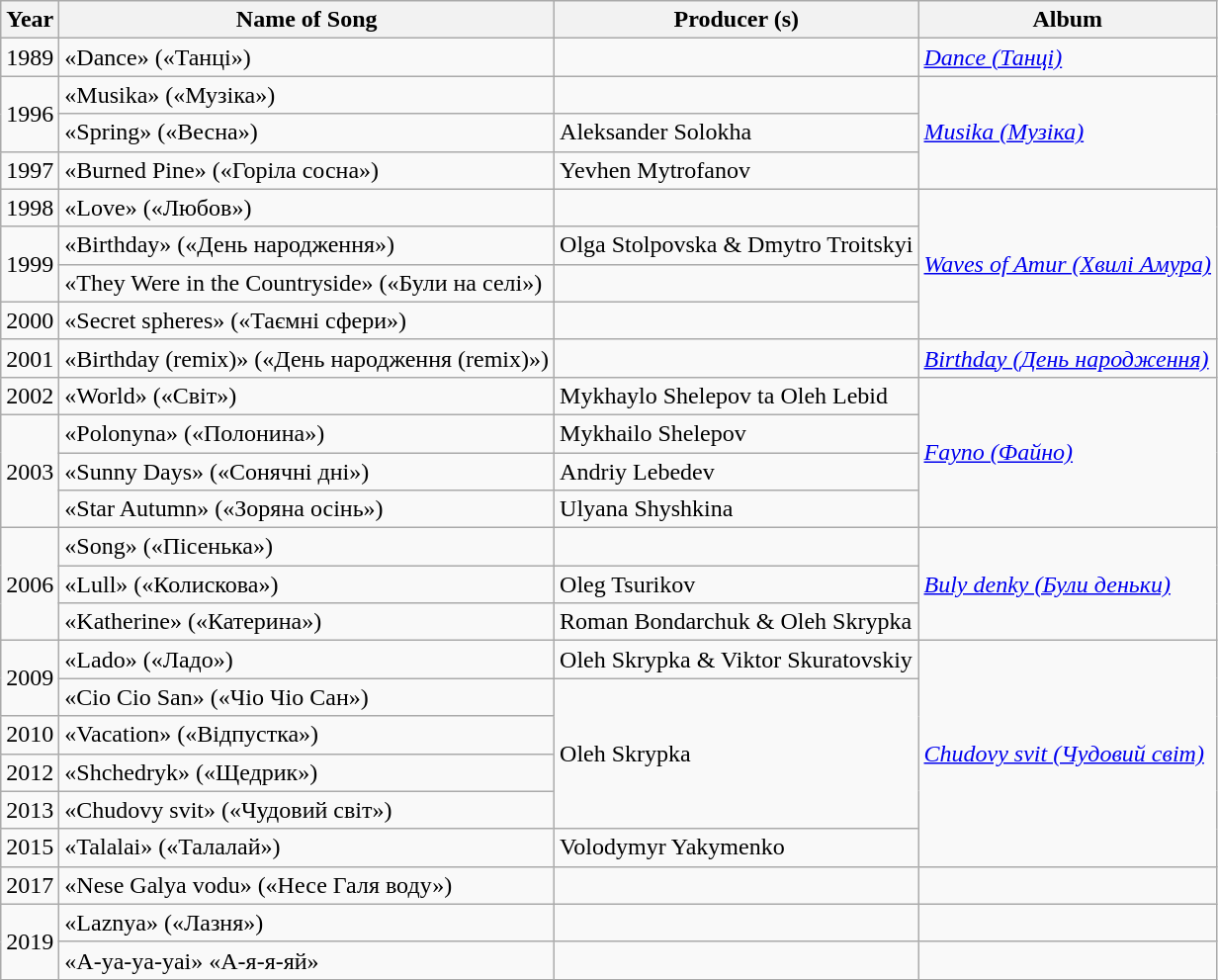<table class="wikitable">
<tr>
<th>Year</th>
<th>Name of Song</th>
<th>Producer (s)</th>
<th>Album</th>
</tr>
<tr>
<td rowspan="1">1989</td>
<td>«Dance» («Танці»)</td>
<td></td>
<td rowspan="1"><em><a href='#'>Dance (Танці)</a></em></td>
</tr>
<tr>
<td rowspan="2">1996</td>
<td>«Musika» («Музіка»)</td>
<td></td>
<td rowspan="3"><em><a href='#'>Musika (Музіка)</a></em></td>
</tr>
<tr>
<td>«Spring» («Весна»)</td>
<td>Aleksander Solokha</td>
</tr>
<tr>
<td rowspan="1">1997</td>
<td>«Burned Pine» («Горіла сосна»)</td>
<td rowspan="1">Yevhen Mytrofanov</td>
</tr>
<tr>
<td rowspan="1">1998</td>
<td>«Love» («Любов»)</td>
<td></td>
<td rowspan="4"><em><a href='#'>Waves of Amur (Хвилі Амура)</a></em></td>
</tr>
<tr>
<td rowspan="2">1999</td>
<td>«Birthday» («День народження»)</td>
<td>Olga Stolpovska & Dmytro Troitskyi</td>
</tr>
<tr>
<td>«They Were in the Countryside» («Були на селі»)</td>
</tr>
<tr>
<td rowspan="1">2000</td>
<td>«Secret spheres» («Таємні сфери»)</td>
<td></td>
</tr>
<tr>
<td rowspan="1">2001</td>
<td>«Birthday (remix)» («День народження (remix)»)</td>
<td></td>
<td rowspan=»1"><em><a href='#'>Birthday (День народження)</a></em></td>
</tr>
<tr>
<td rowspan="1">2002</td>
<td>«World» («Світ»)</td>
<td rowspan="1">Mykhaylo Shelepov ta Oleh Lebid</td>
<td rowspan="4"><em><a href='#'>Fayno (Файно)</a></em></td>
</tr>
<tr>
<td rowspan="3">2003</td>
<td>«Polonyna» («Полонина»)</td>
<td rowspan="1">Mykhailo Shelepov</td>
</tr>
<tr>
<td>«Sunny Days» («Сонячні дні»)</td>
<td rowspan=1">Andriy Lebedev</td>
</tr>
<tr>
<td>«Star Autumn» («Зоряна осінь»)</td>
<td>Ulyana Shyshkina</td>
</tr>
<tr>
<td rowspan="3">2006</td>
<td>«Song» («Пісенька»)</td>
<td></td>
<td rowspan="3"><em><a href='#'>Buly denky (Були деньки)</a></em></td>
</tr>
<tr>
<td>«Lull» («Колискова»)</td>
<td>Oleg Tsurikov</td>
</tr>
<tr>
<td>«Katherine» («Катерина»)</td>
<td>Roman Bondarchuk & Oleh Skrypka</td>
</tr>
<tr>
<td rowspan="2">2009</td>
<td>«Lado» («Ладо»)</td>
<td rowspan="1">Oleh Skrypka & Viktor Skuratovskiy</td>
<td rowspan="6"><em><a href='#'>Chudovy svit (Чудовий світ)</a></em></td>
</tr>
<tr>
<td>«Cio Cio San» («Чіо Чіо Сан»)</td>
<td rowspan="4">Oleh Skrypka</td>
</tr>
<tr>
<td rowspan="1">2010</td>
<td>«Vacation» («Відпустка»)</td>
</tr>
<tr>
<td rowspan="1">2012</td>
<td>«Shchedryk» («Щедрик»)</td>
</tr>
<tr>
<td rowspan="1">2013</td>
<td>«Chudovy svit» («Чудовий світ»)</td>
</tr>
<tr>
<td rowspan="1">2015</td>
<td>«Talalai» («Талалай»)</td>
<td>Volodymyr Yakymenko</td>
</tr>
<tr>
<td rowspan="1">2017</td>
<td>«Nese Galya vodu» («Несе Галя воду»)</td>
<td></td>
</tr>
<tr>
<td rowspan="2">2019</td>
<td>«Laznya» («Лазня»)</td>
<td></td>
<td></td>
</tr>
<tr>
<td>«A-ya-ya-yai» «А-я-я-яй»</td>
<td></td>
<td></td>
</tr>
</table>
